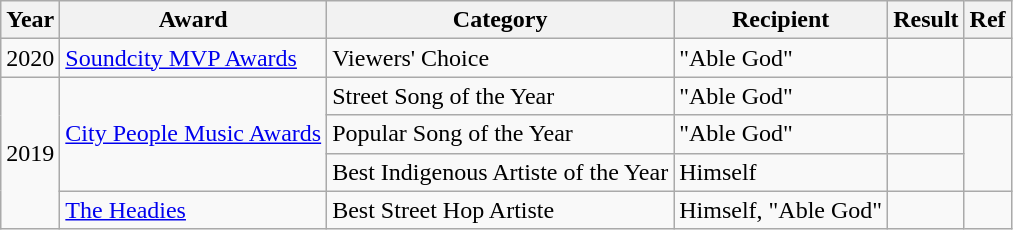<table class="wikitable sortable">
<tr>
<th>Year</th>
<th>Award</th>
<th>Category</th>
<th>Recipient</th>
<th>Result</th>
<th>Ref</th>
</tr>
<tr>
<td>2020</td>
<td><a href='#'>Soundcity MVP Awards</a></td>
<td>Viewers' Choice</td>
<td>"Able God"</td>
<td></td>
<td></td>
</tr>
<tr>
<td rowspan = "4">2019</td>
<td rowspan="3"><a href='#'>City People Music Awards</a></td>
<td>Street Song of the Year</td>
<td>"Able God"</td>
<td></td>
<td></td>
</tr>
<tr>
<td>Popular Song of the Year</td>
<td>"Able God"</td>
<td></td>
<td rowspan="2"></td>
</tr>
<tr>
<td>Best Indigenous Artiste of the Year</td>
<td>Himself</td>
<td></td>
</tr>
<tr>
<td><a href='#'>The Headies</a></td>
<td>Best Street Hop Artiste</td>
<td>Himself, "Able God"</td>
<td></td>
<td></td>
</tr>
</table>
